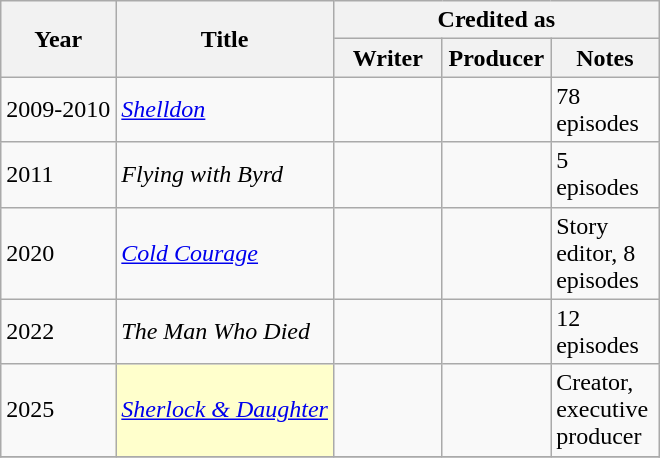<table class="wikitable">
<tr>
<th rowspan="2">Year</th>
<th rowspan="2">Title</th>
<th colspan="3">Credited as</th>
</tr>
<tr>
<th style="width:65px;">Writer</th>
<th style="width:65px;">Producer</th>
<th style="width:65px;">Notes</th>
</tr>
<tr>
<td>2009-2010</td>
<td><em><a href='#'>Shelldon</a></em></td>
<td></td>
<td></td>
<td>78 episodes</td>
</tr>
<tr>
<td>2011</td>
<td><em>Flying with Byrd</em></td>
<td></td>
<td></td>
<td>5 episodes</td>
</tr>
<tr>
<td>2020</td>
<td><em><a href='#'>Cold Courage</a></em></td>
<td></td>
<td></td>
<td>Story editor, 8 episodes</td>
</tr>
<tr>
<td>2022</td>
<td><em>The Man Who Died</em></td>
<td></td>
<td></td>
<td>12 episodes</td>
</tr>
<tr>
<td>2025</td>
<td style="background:#FFFFCC;"><em><a href='#'>Sherlock & Daughter</a></em> </td>
<td></td>
<td></td>
<td>Creator, executive producer</td>
</tr>
<tr>
</tr>
</table>
